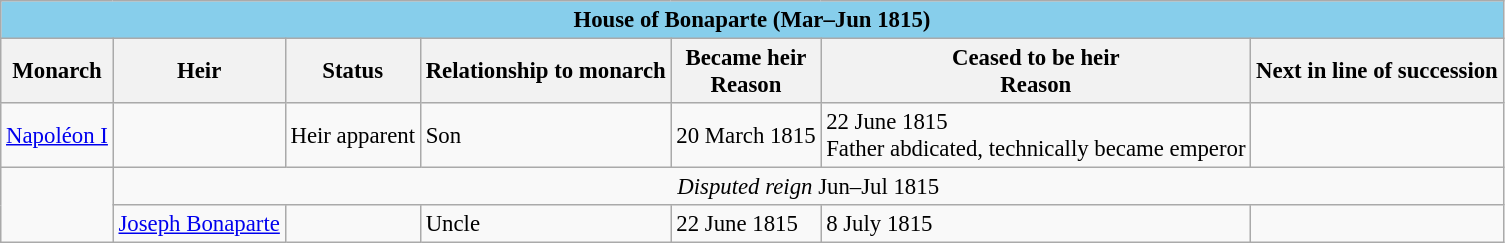<table class="wikitable" style="font-size:95%">
<tr>
<th colspan="7" style="background: skyblue;">House of Bonaparte (Mar–Jun 1815)</th>
</tr>
<tr>
<th>Monarch</th>
<th>Heir</th>
<th>Status</th>
<th>Relationship to monarch</th>
<th>Became heir<br>Reason</th>
<th>Ceased to be heir<br>Reason</th>
<th>Next in line of succession</th>
</tr>
<tr>
<td><a href='#'>Napoléon I</a></td>
<td></td>
<td>Heir apparent</td>
<td>Son</td>
<td>20 March 1815<br></td>
<td>22 June 1815<br>Father abdicated, technically became emperor</td>
<td></td>
</tr>
<tr>
<td rowspan=2></td>
<td colspan=6 style="text-align:center"><em>Disputed reign</em> Jun–Jul 1815</td>
</tr>
<tr>
<td><a href='#'>Joseph Bonaparte</a></td>
<td></td>
<td>Uncle</td>
<td>22 June 1815<br></td>
<td>8 July 1815<br></td>
<td></td>
</tr>
</table>
